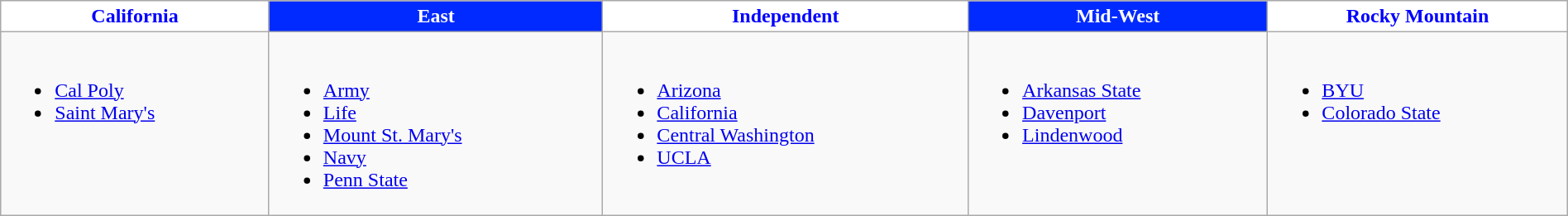<table class="wikitable" style="width:100%;">
<tr>
<th style="background: #FFFFFF; color:blue; text-align:center;">California</th>
<th style="background: #002AFF; color:white; text-align:center;">East</th>
<th style="background: #FFFFFF; color:blue; text-align:center;">Independent</th>
<th style="background: #002AFF; color:white; text-align:center;">Mid-West</th>
<th style="background: #FFFFFF; color:blue; text-align:center;">Rocky Mountain</th>
</tr>
<tr valign=top>
<td><br><ul><li><a href='#'>Cal Poly</a></li><li><a href='#'>Saint Mary's</a></li></ul></td>
<td><br><ul><li><a href='#'>Army</a></li><li><a href='#'>Life</a></li><li><a href='#'>Mount St. Mary's</a></li><li><a href='#'>Navy</a></li><li><a href='#'>Penn State</a></li></ul></td>
<td><br><ul><li><a href='#'>Arizona</a></li><li><a href='#'>California</a></li><li><a href='#'>Central Washington</a></li><li><a href='#'>UCLA</a></li></ul></td>
<td><br><ul><li><a href='#'>Arkansas State</a></li><li><a href='#'>Davenport</a></li><li><a href='#'>Lindenwood</a></li></ul></td>
<td><br><ul><li><a href='#'>BYU</a></li><li><a href='#'>Colorado State</a></li></ul></td>
</tr>
</table>
